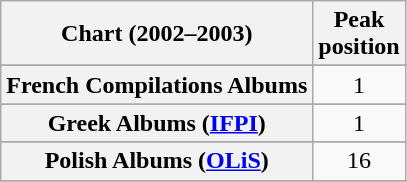<table class="wikitable sortable plainrowheaders" style="text-align:center">
<tr>
<th scope="col">Chart (2002–2003)</th>
<th scope="col">Peak<br>position</th>
</tr>
<tr>
</tr>
<tr>
</tr>
<tr>
</tr>
<tr>
</tr>
<tr>
</tr>
<tr>
</tr>
<tr>
</tr>
<tr>
</tr>
<tr>
<th scope="row">French Compilations Albums</th>
<td>1</td>
</tr>
<tr>
</tr>
<tr>
<th scope="row">Greek Albums (<a href='#'>IFPI</a>)</th>
<td>1</td>
</tr>
<tr>
</tr>
<tr>
</tr>
<tr>
</tr>
<tr>
</tr>
<tr>
</tr>
<tr>
</tr>
<tr>
<th scope="row">Polish Albums (<a href='#'>OLiS</a>)</th>
<td>16</td>
</tr>
<tr>
</tr>
<tr>
</tr>
<tr>
</tr>
<tr>
</tr>
<tr>
</tr>
</table>
